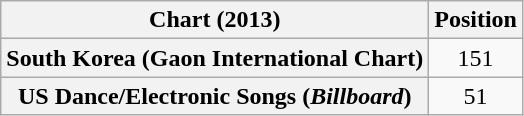<table class="wikitable plainrowheaders sortable">
<tr>
<th>Chart (2013)</th>
<th>Position</th>
</tr>
<tr>
<th scope="row">South Korea (Gaon International Chart)</th>
<td align=center>151</td>
</tr>
<tr>
<th scope="row">US Dance/Electronic Songs (<em>Billboard</em>)</th>
<td align=center>51</td>
</tr>
</table>
